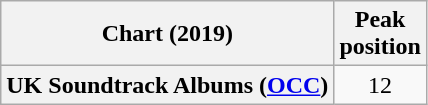<table class="wikitable sortable plainrowheaders" style="text-align:center">
<tr>
<th scope="col">Chart (2019)</th>
<th scope="col">Peak<br>position</th>
</tr>
<tr>
<th scope="row">UK Soundtrack Albums (<a href='#'>OCC</a>)</th>
<td>12</td>
</tr>
</table>
